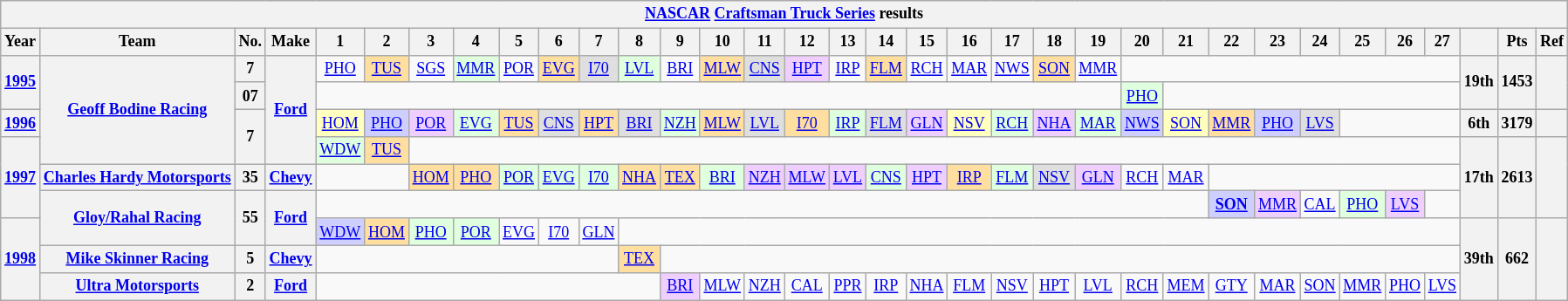<table class="wikitable" style="text-align:center; font-size:75%">
<tr>
<th colspan=45><a href='#'>NASCAR</a> <a href='#'>Craftsman Truck Series</a> results</th>
</tr>
<tr>
<th>Year</th>
<th>Team</th>
<th>No.</th>
<th>Make</th>
<th>1</th>
<th>2</th>
<th>3</th>
<th>4</th>
<th>5</th>
<th>6</th>
<th>7</th>
<th>8</th>
<th>9</th>
<th>10</th>
<th>11</th>
<th>12</th>
<th>13</th>
<th>14</th>
<th>15</th>
<th>16</th>
<th>17</th>
<th>18</th>
<th>19</th>
<th>20</th>
<th>21</th>
<th>22</th>
<th>23</th>
<th>24</th>
<th>25</th>
<th>26</th>
<th>27</th>
<th></th>
<th>Pts</th>
<th>Ref</th>
</tr>
<tr>
<th rowspan=2><a href='#'>1995</a></th>
<th rowspan=4><a href='#'>Geoff Bodine Racing</a></th>
<th>7</th>
<th rowspan=4><a href='#'>Ford</a></th>
<td><a href='#'>PHO</a></td>
<td style="background:#FFDF9F;"><a href='#'>TUS</a><br></td>
<td><a href='#'>SGS</a></td>
<td style="background:#DFFFDF;"><a href='#'>MMR</a><br></td>
<td><a href='#'>POR</a></td>
<td style="background:#FFDF9F;"><a href='#'>EVG</a><br></td>
<td style="background:#DFDFDF;"><a href='#'>I70</a><br></td>
<td style="background:#DFFFDF;"><a href='#'>LVL</a><br></td>
<td><a href='#'>BRI</a></td>
<td style="background:#FFDF9F;"><a href='#'>MLW</a><br></td>
<td style="background:#DFDFDF;"><a href='#'>CNS</a><br></td>
<td style="background:#EFCFFF;"><a href='#'>HPT</a><br></td>
<td><a href='#'>IRP</a></td>
<td style="background:#FFDF9F;"><a href='#'>FLM</a><br></td>
<td><a href='#'>RCH</a></td>
<td><a href='#'>MAR</a></td>
<td><a href='#'>NWS</a></td>
<td style="background:#FFDF9F;"><a href='#'>SON</a><br></td>
<td><a href='#'>MMR</a></td>
<td colspan=8></td>
<th rowspan=2>19th</th>
<th rowspan=2>1453</th>
<th rowspan=2></th>
</tr>
<tr>
<th>07</th>
<td colspan=19></td>
<td style="background:#DFFFDF;"><a href='#'>PHO</a><br></td>
<td colspan=7></td>
</tr>
<tr>
<th><a href='#'>1996</a></th>
<th rowspan=2>7</th>
<td style="background:#FFFFBF;"><a href='#'>HOM</a><br></td>
<td style="background:#CFCFFF;"><a href='#'>PHO</a><br></td>
<td style="background:#EFCFFF;"><a href='#'>POR</a><br></td>
<td style="background:#DFFFDF;"><a href='#'>EVG</a><br></td>
<td style="background:#FFDF9F;"><a href='#'>TUS</a><br></td>
<td style="background:#DFDFDF;"><a href='#'>CNS</a><br></td>
<td style="background:#FFDF9F;"><a href='#'>HPT</a><br></td>
<td style="background:#DFDFDF;"><a href='#'>BRI</a><br></td>
<td style="background:#DFFFDF;"><a href='#'>NZH</a><br></td>
<td style="background:#FFDF9F;"><a href='#'>MLW</a><br></td>
<td style="background:#DFDFDF;"><a href='#'>LVL</a><br></td>
<td style="background:#FFDF9F;"><a href='#'>I70</a><br></td>
<td style="background:#DFFFDF;"><a href='#'>IRP</a><br></td>
<td style="background:#DFDFDF;"><a href='#'>FLM</a><br></td>
<td style="background:#EFCFFF;"><a href='#'>GLN</a><br></td>
<td style="background:#FFFFBF;"><a href='#'>NSV</a><br></td>
<td style="background:#DFFFDF;"><a href='#'>RCH</a><br></td>
<td style="background:#EFCFFF;"><a href='#'>NHA</a><br></td>
<td style="background:#DFFFDF;"><a href='#'>MAR</a><br></td>
<td style="background:#CFCFFF;"><a href='#'>NWS</a><br></td>
<td style="background:#FFFFBF;"><a href='#'>SON</a><br></td>
<td style="background:#FFDF9F;"><a href='#'>MMR</a><br></td>
<td style="background:#CFCFFF;"><a href='#'>PHO</a><br></td>
<td style="background:#DFDFDF;"><a href='#'>LVS</a><br></td>
<td colspan=3></td>
<th>6th</th>
<th>3179</th>
<th></th>
</tr>
<tr>
<th rowspan=3><a href='#'>1997</a></th>
<td style="background:#DFFFDF;"><a href='#'>WDW</a><br></td>
<td style="background:#FFDF9F;"><a href='#'>TUS</a><br></td>
<td colspan=25></td>
<th rowspan=3>17th</th>
<th rowspan=3>2613</th>
<th rowspan=3></th>
</tr>
<tr>
<th><a href='#'>Charles Hardy Motorsports</a></th>
<th>35</th>
<th><a href='#'>Chevy</a></th>
<td colspan=2></td>
<td style="background:#FFDF9F;"><a href='#'>HOM</a><br></td>
<td style="background:#FFDF9F;"><a href='#'>PHO</a><br></td>
<td style="background:#DFFFDF;"><a href='#'>POR</a><br></td>
<td style="background:#DFFFDF;"><a href='#'>EVG</a><br></td>
<td style="background:#DFFFDF;"><a href='#'>I70</a><br></td>
<td style="background:#FFDF9F;"><a href='#'>NHA</a><br></td>
<td style="background:#FFDF9F;"><a href='#'>TEX</a><br></td>
<td style="background:#DFFFDF;"><a href='#'>BRI</a><br></td>
<td style="background:#EFCFFF;"><a href='#'>NZH</a><br></td>
<td style="background:#EFCFFF;"><a href='#'>MLW</a><br></td>
<td style="background:#EFCFFF;"><a href='#'>LVL</a><br></td>
<td style="background:#DFFFDF;"><a href='#'>CNS</a><br></td>
<td style="background:#EFCFFF;"><a href='#'>HPT</a><br></td>
<td style="background:#FFDF9F;"><a href='#'>IRP</a><br></td>
<td style="background:#DFFFDF;"><a href='#'>FLM</a><br></td>
<td style="background:#DFDFDF;"><a href='#'>NSV</a><br></td>
<td style="background:#EFCFFF;"><a href='#'>GLN</a><br></td>
<td><a href='#'>RCH</a></td>
<td><a href='#'>MAR</a></td>
<td colspan=6></td>
</tr>
<tr>
<th rowspan=2><a href='#'>Gloy/Rahal Racing</a></th>
<th rowspan=2>55</th>
<th rowspan=2><a href='#'>Ford</a></th>
<td colspan=21></td>
<td style="background:#CFCFFF;"><strong><a href='#'>SON</a></strong><br></td>
<td style="background:#EFCFFF;"><a href='#'>MMR</a><br></td>
<td><a href='#'>CAL</a></td>
<td style="background:#DFFFDF;"><a href='#'>PHO</a><br></td>
<td style="background:#EFCFFF;"><a href='#'>LVS</a><br></td>
<td></td>
</tr>
<tr>
<th rowspan=3><a href='#'>1998</a></th>
<td style="background:#CFCFFF;"><a href='#'>WDW</a><br></td>
<td style="background:#FFDF9F;"><a href='#'>HOM</a><br></td>
<td style="background:#DFFFDF;"><a href='#'>PHO</a><br></td>
<td style="background:#DFFFDF;"><a href='#'>POR</a><br></td>
<td><a href='#'>EVG</a></td>
<td><a href='#'>I70</a></td>
<td><a href='#'>GLN</a></td>
<td colspan=20></td>
<th rowspan=3>39th</th>
<th rowspan=3>662</th>
<th rowspan=3></th>
</tr>
<tr>
<th><a href='#'>Mike Skinner Racing</a></th>
<th>5</th>
<th><a href='#'>Chevy</a></th>
<td colspan=7></td>
<td style="background:#FFDF9F;"><a href='#'>TEX</a><br></td>
<td colspan=19></td>
</tr>
<tr>
<th><a href='#'>Ultra Motorsports</a></th>
<th>2</th>
<th><a href='#'>Ford</a></th>
<td colspan=8></td>
<td style="background:#EFCFFF;"><a href='#'>BRI</a><br></td>
<td><a href='#'>MLW</a></td>
<td><a href='#'>NZH</a></td>
<td><a href='#'>CAL</a></td>
<td><a href='#'>PPR</a></td>
<td><a href='#'>IRP</a></td>
<td><a href='#'>NHA</a></td>
<td><a href='#'>FLM</a></td>
<td><a href='#'>NSV</a></td>
<td><a href='#'>HPT</a></td>
<td><a href='#'>LVL</a></td>
<td><a href='#'>RCH</a></td>
<td><a href='#'>MEM</a></td>
<td><a href='#'>GTY</a></td>
<td><a href='#'>MAR</a></td>
<td><a href='#'>SON</a></td>
<td><a href='#'>MMR</a></td>
<td><a href='#'>PHO</a></td>
<td><a href='#'>LVS</a></td>
</tr>
</table>
